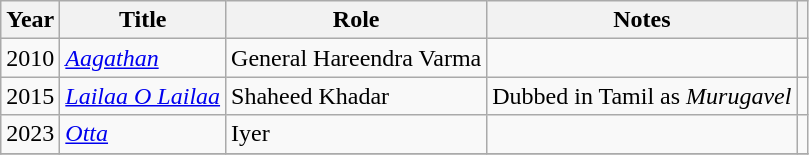<table class="wikitable sortable">
<tr>
<th scope="col">Year</th>
<th scope="col">Title</th>
<th scope="col">Role</th>
<th scope="col" class="unsortable">Notes</th>
<th scope="col" class="unsortable"></th>
</tr>
<tr>
<td>2010</td>
<td><em><a href='#'>Aagathan</a></em></td>
<td>General Hareendra Varma</td>
<td></td>
<td></td>
</tr>
<tr>
<td>2015</td>
<td><em><a href='#'>Lailaa O Lailaa</a></em></td>
<td>Shaheed Khadar</td>
<td>Dubbed in Tamil as <em>Murugavel</em></td>
<td></td>
</tr>
<tr>
<td>2023</td>
<td><em><a href='#'>Otta</a></em></td>
<td>Iyer</td>
<td></td>
<td></td>
</tr>
<tr>
</tr>
</table>
